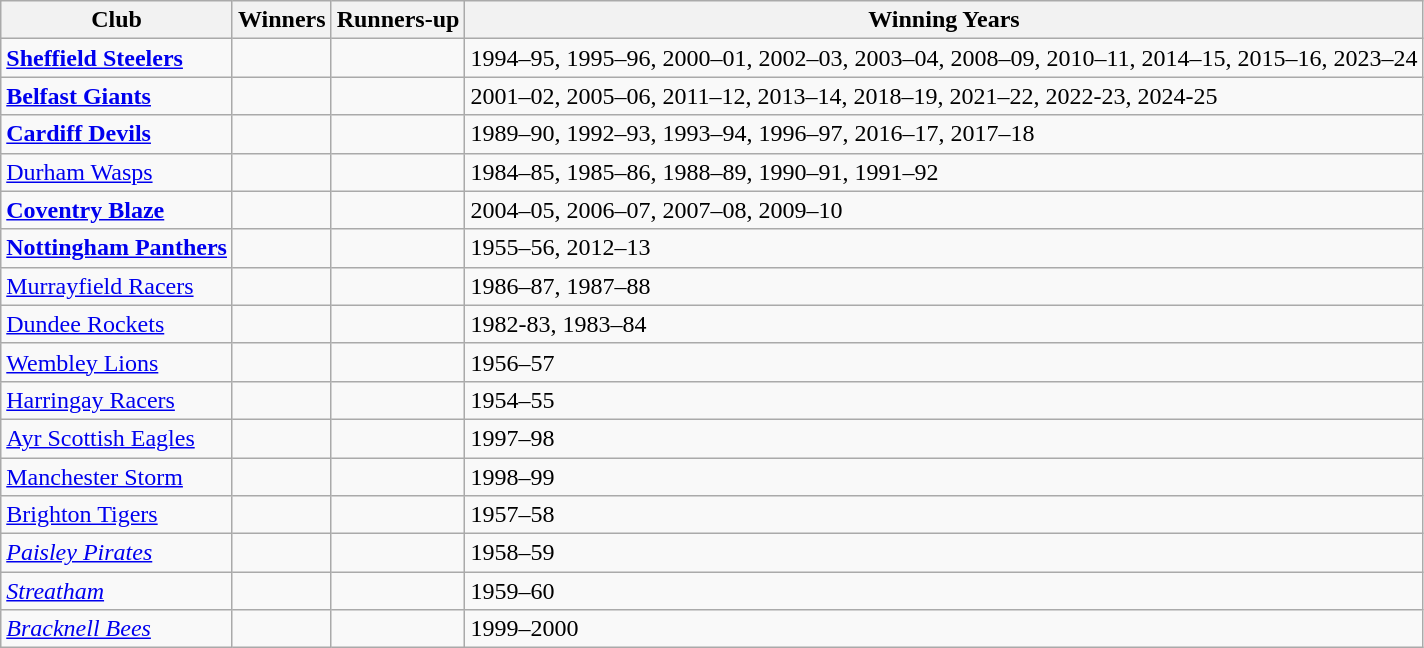<table class="wikitable">
<tr>
<th>Club</th>
<th>Winners</th>
<th>Runners-up</th>
<th>Winning Years</th>
</tr>
<tr>
<td><strong><a href='#'>Sheffield Steelers</a></strong></td>
<td></td>
<td></td>
<td>1994–95, 1995–96, 2000–01, 2002–03, 2003–04, 2008–09, 2010–11, 2014–15, 2015–16, 2023–24</td>
</tr>
<tr>
<td><strong><a href='#'>Belfast Giants</a></strong></td>
<td></td>
<td></td>
<td>2001–02, 2005–06, 2011–12, 2013–14, 2018–19, 2021–22, 2022-23, 2024-25</td>
</tr>
<tr>
<td><strong><a href='#'>Cardiff Devils</a></strong></td>
<td></td>
<td></td>
<td>1989–90, 1992–93, 1993–94, 1996–97, 2016–17, 2017–18</td>
</tr>
<tr>
<td><a href='#'>Durham Wasps</a></td>
<td></td>
<td></td>
<td>1984–85, 1985–86, 1988–89, 1990–91, 1991–92</td>
</tr>
<tr>
<td><strong><a href='#'>Coventry Blaze</a></strong></td>
<td></td>
<td></td>
<td>2004–05, 2006–07, 2007–08, 2009–10</td>
</tr>
<tr>
<td><strong><a href='#'>Nottingham Panthers</a></strong></td>
<td></td>
<td></td>
<td>1955–56, 2012–13</td>
</tr>
<tr>
<td><a href='#'>Murrayfield Racers</a></td>
<td></td>
<td></td>
<td>1986–87, 1987–88</td>
</tr>
<tr>
<td><a href='#'>Dundee Rockets</a></td>
<td></td>
<td></td>
<td>1982-83, 1983–84</td>
</tr>
<tr>
<td><a href='#'>Wembley Lions</a></td>
<td></td>
<td></td>
<td>1956–57</td>
</tr>
<tr>
<td><a href='#'>Harringay Racers</a></td>
<td></td>
<td></td>
<td>1954–55</td>
</tr>
<tr>
<td><a href='#'>Ayr Scottish Eagles</a></td>
<td></td>
<td></td>
<td>1997–98</td>
</tr>
<tr>
<td><a href='#'>Manchester Storm</a></td>
<td></td>
<td></td>
<td>1998–99</td>
</tr>
<tr>
<td><a href='#'>Brighton Tigers</a></td>
<td></td>
<td></td>
<td>1957–58</td>
</tr>
<tr>
<td><em><a href='#'>Paisley Pirates</a></em></td>
<td></td>
<td></td>
<td>1958–59</td>
</tr>
<tr>
<td><em><a href='#'>Streatham</a></em></td>
<td></td>
<td></td>
<td>1959–60</td>
</tr>
<tr>
<td><em><a href='#'>Bracknell Bees</a></em></td>
<td></td>
<td></td>
<td>1999–2000</td>
</tr>
</table>
